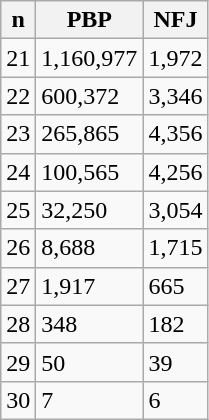<table class="wikitable">
<tr>
<th>n</th>
<th>PBP</th>
<th>NFJ</th>
</tr>
<tr>
<td>21</td>
<td>1,160,977</td>
<td>1,972</td>
</tr>
<tr>
<td>22</td>
<td>600,372</td>
<td>3,346</td>
</tr>
<tr>
<td>23</td>
<td>265,865</td>
<td>4,356</td>
</tr>
<tr>
<td>24</td>
<td>100,565</td>
<td>4,256</td>
</tr>
<tr>
<td>25</td>
<td>32,250</td>
<td>3,054</td>
</tr>
<tr>
<td>26</td>
<td>8,688</td>
<td>1,715</td>
</tr>
<tr>
<td>27</td>
<td>1,917</td>
<td>665</td>
</tr>
<tr>
<td>28</td>
<td>348</td>
<td>182</td>
</tr>
<tr>
<td>29</td>
<td>50</td>
<td>39</td>
</tr>
<tr>
<td>30</td>
<td>7</td>
<td>6</td>
</tr>
</table>
